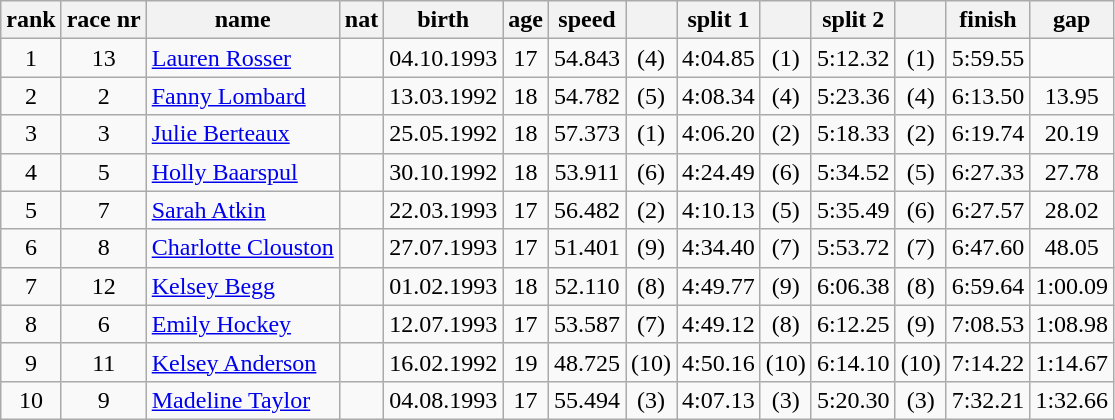<table class="wikitable" border="1" style="text-align:center">
<tr>
<th>rank</th>
<th>race nr</th>
<th>name</th>
<th>nat</th>
<th>birth</th>
<th>age</th>
<th>speed</th>
<th></th>
<th>split 1</th>
<th></th>
<th>split 2</th>
<th></th>
<th>finish</th>
<th>gap</th>
</tr>
<tr>
<td>1</td>
<td>13</td>
<td align=left><a href='#'>Lauren Rosser</a></td>
<td align=left></td>
<td>04.10.1993</td>
<td>17</td>
<td>54.843</td>
<td>(4)</td>
<td>4:04.85</td>
<td>(1)</td>
<td>5:12.32</td>
<td>(1)</td>
<td>5:59.55</td>
<td></td>
</tr>
<tr>
<td>2</td>
<td>2</td>
<td align=left><a href='#'>Fanny Lombard</a></td>
<td align=left></td>
<td>13.03.1992</td>
<td>18</td>
<td>54.782</td>
<td>(5)</td>
<td>4:08.34</td>
<td>(4)</td>
<td>5:23.36</td>
<td>(4)</td>
<td>6:13.50</td>
<td>13.95</td>
</tr>
<tr>
<td>3</td>
<td>3</td>
<td align=left><a href='#'>Julie Berteaux</a></td>
<td align=left></td>
<td>25.05.1992</td>
<td>18</td>
<td>57.373</td>
<td>(1)</td>
<td>4:06.20</td>
<td>(2)</td>
<td>5:18.33</td>
<td>(2)</td>
<td>6:19.74</td>
<td>20.19</td>
</tr>
<tr>
<td>4</td>
<td>5</td>
<td align=left><a href='#'>Holly Baarspul</a></td>
<td align=left></td>
<td>30.10.1992</td>
<td>18</td>
<td>53.911</td>
<td>(6)</td>
<td>4:24.49</td>
<td>(6)</td>
<td>5:34.52</td>
<td>(5)</td>
<td>6:27.33</td>
<td>27.78</td>
</tr>
<tr>
<td>5</td>
<td>7</td>
<td align=left><a href='#'>Sarah Atkin</a></td>
<td align=left></td>
<td>22.03.1993</td>
<td>17</td>
<td>56.482</td>
<td>(2)</td>
<td>4:10.13</td>
<td>(5)</td>
<td>5:35.49</td>
<td>(6)</td>
<td>6:27.57</td>
<td>28.02</td>
</tr>
<tr>
<td>6</td>
<td>8</td>
<td align=left><a href='#'>Charlotte Clouston</a></td>
<td align=left></td>
<td>27.07.1993</td>
<td>17</td>
<td>51.401</td>
<td>(9)</td>
<td>4:34.40</td>
<td>(7)</td>
<td>5:53.72</td>
<td>(7)</td>
<td>6:47.60</td>
<td>48.05</td>
</tr>
<tr>
<td>7</td>
<td>12</td>
<td align=left><a href='#'>Kelsey Begg</a></td>
<td align=left></td>
<td>01.02.1993</td>
<td>18</td>
<td>52.110</td>
<td>(8)</td>
<td>4:49.77</td>
<td>(9)</td>
<td>6:06.38</td>
<td>(8)</td>
<td>6:59.64</td>
<td>1:00.09</td>
</tr>
<tr>
<td>8</td>
<td>6</td>
<td align=left><a href='#'>Emily Hockey</a></td>
<td align=left></td>
<td>12.07.1993</td>
<td>17</td>
<td>53.587</td>
<td>(7)</td>
<td>4:49.12</td>
<td>(8)</td>
<td>6:12.25</td>
<td>(9)</td>
<td>7:08.53</td>
<td>1:08.98</td>
</tr>
<tr>
<td>9</td>
<td>11</td>
<td align=left><a href='#'>Kelsey Anderson</a></td>
<td align=left></td>
<td>16.02.1992</td>
<td>19</td>
<td>48.725</td>
<td>(10)</td>
<td>4:50.16</td>
<td>(10)</td>
<td>6:14.10</td>
<td>(10)</td>
<td>7:14.22</td>
<td>1:14.67</td>
</tr>
<tr>
<td>10</td>
<td>9</td>
<td align=left><a href='#'>Madeline Taylor</a></td>
<td align=left></td>
<td>04.08.1993</td>
<td>17</td>
<td>55.494</td>
<td>(3)</td>
<td>4:07.13</td>
<td>(3)</td>
<td>5:20.30</td>
<td>(3)</td>
<td>7:32.21</td>
<td>1:32.66</td>
</tr>
</table>
